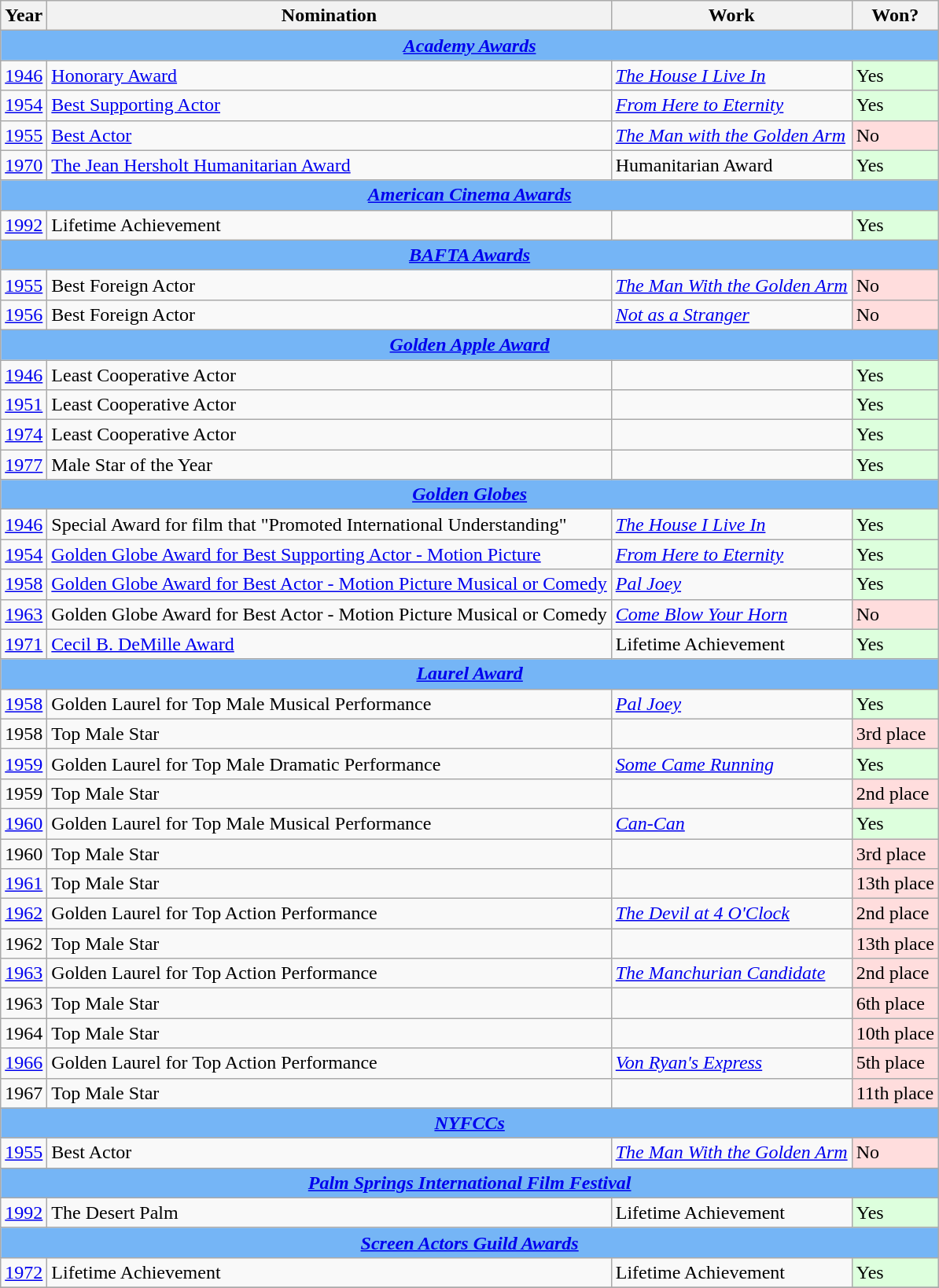<table class="wikitable">
<tr>
<th><strong>Year</strong></th>
<th><strong>Nomination</strong></th>
<th><strong>Work</strong></th>
<th><strong>Won?</strong></th>
</tr>
<tr>
<td colspan="4" bgcolor="#75B5F6" align="center"><strong><em><a href='#'>Academy Awards</a></em></strong></td>
</tr>
<tr>
<td><a href='#'>1946</a></td>
<td><a href='#'>Honorary Award</a></td>
<td><em><a href='#'>The House I Live In</a></em></td>
<td style="background: #ddffdd">Yes</td>
</tr>
<tr>
<td><a href='#'>1954</a></td>
<td><a href='#'>Best Supporting Actor</a></td>
<td><em><a href='#'>From Here to Eternity</a></em></td>
<td style="background: #ddffdd">Yes</td>
</tr>
<tr>
<td><a href='#'>1955</a></td>
<td><a href='#'>Best Actor</a></td>
<td><em><a href='#'>The Man with the Golden Arm</a></em></td>
<td style="background: #ffdddd">No</td>
</tr>
<tr>
<td><a href='#'>1970</a></td>
<td><a href='#'>The Jean Hersholt Humanitarian Award</a></td>
<td>Humanitarian Award</td>
<td style="background: #ddffdd">Yes</td>
</tr>
<tr>
<td colspan="4" bgcolor="#75B5F6" align="center"><strong><em><a href='#'>American Cinema Awards</a></em></strong></td>
</tr>
<tr>
<td><a href='#'>1992</a></td>
<td>Lifetime Achievement</td>
<td></td>
<td style="background: #ddffdd">Yes</td>
</tr>
<tr>
<td colspan="4" bgcolor="#75B5F6" align="center"><strong><em><a href='#'>BAFTA Awards</a></em></strong></td>
</tr>
<tr>
<td><a href='#'>1955</a></td>
<td>Best Foreign Actor</td>
<td><em><a href='#'>The Man With the Golden Arm</a></em></td>
<td style="background: #ffdddd">No</td>
</tr>
<tr>
<td><a href='#'>1956</a></td>
<td>Best Foreign Actor</td>
<td><em><a href='#'>Not as a Stranger</a></em></td>
<td style="background: #ffdddd">No</td>
</tr>
<tr>
<td colspan="4" bgcolor="#75B5F6" align="center"><strong><em><a href='#'>Golden Apple Award</a></em></strong></td>
</tr>
<tr>
<td><a href='#'>1946</a></td>
<td>Least Cooperative Actor</td>
<td></td>
<td style="background: #ddffdd">Yes</td>
</tr>
<tr>
<td><a href='#'>1951</a></td>
<td>Least Cooperative Actor</td>
<td></td>
<td style="background: #ddffdd">Yes</td>
</tr>
<tr>
<td><a href='#'>1974</a></td>
<td>Least Cooperative Actor</td>
<td></td>
<td style="background: #ddffdd">Yes</td>
</tr>
<tr>
<td><a href='#'>1977</a></td>
<td>Male Star of the Year</td>
<td></td>
<td style="background: #ddffdd">Yes</td>
</tr>
<tr>
<td colspan="4" bgcolor="#75B5F6" align="center"><strong><em><a href='#'>Golden Globes</a></em></strong></td>
</tr>
<tr>
<td><a href='#'>1946</a></td>
<td>Special Award for film that "Promoted International Understanding"</td>
<td><em><a href='#'>The House I Live In</a></em></td>
<td style="background: #ddffdd">Yes</td>
</tr>
<tr>
<td><a href='#'>1954</a></td>
<td><a href='#'>Golden Globe Award for Best Supporting Actor - Motion Picture</a></td>
<td><em><a href='#'>From Here to Eternity</a></em></td>
<td style="background: #ddffdd">Yes</td>
</tr>
<tr>
<td><a href='#'>1958</a></td>
<td><a href='#'>Golden Globe Award for Best Actor - Motion Picture Musical or Comedy</a></td>
<td><em><a href='#'>Pal Joey</a></em></td>
<td style="background: #ddffdd">Yes</td>
</tr>
<tr>
<td><a href='#'>1963</a></td>
<td>Golden Globe Award for Best Actor - Motion Picture Musical or Comedy</td>
<td><em><a href='#'>Come Blow Your Horn</a></em></td>
<td style="background: #ffdddd">No</td>
</tr>
<tr>
<td><a href='#'>1971</a></td>
<td><a href='#'>Cecil B. DeMille Award</a></td>
<td>Lifetime Achievement</td>
<td style="background: #ddffdd">Yes</td>
</tr>
<tr>
<td colspan="4" bgcolor="#75B5F6" align="center"><strong><em><a href='#'>Laurel Award</a></em></strong></td>
</tr>
<tr>
<td><a href='#'>1958</a></td>
<td>Golden Laurel for Top Male Musical Performance</td>
<td><em><a href='#'>Pal Joey</a></em></td>
<td style="background: #ddffdd">Yes</td>
</tr>
<tr>
<td>1958</td>
<td>Top Male Star</td>
<td></td>
<td style="background: #ffdddd">3rd place</td>
</tr>
<tr>
<td><a href='#'>1959</a></td>
<td>Golden Laurel for Top Male Dramatic Performance</td>
<td><em><a href='#'>Some Came Running</a></em></td>
<td style="background: #ddffdd">Yes</td>
</tr>
<tr>
<td>1959</td>
<td>Top Male Star</td>
<td></td>
<td style="background: #ffdddd">2nd place</td>
</tr>
<tr>
<td><a href='#'>1960</a></td>
<td>Golden Laurel for Top Male Musical Performance</td>
<td><em><a href='#'>Can-Can</a></em></td>
<td style="background: #ddffdd">Yes</td>
</tr>
<tr>
<td>1960</td>
<td>Top Male Star</td>
<td></td>
<td style="background: #ffdddd">3rd place</td>
</tr>
<tr>
<td><a href='#'>1961</a></td>
<td>Top Male Star</td>
<td></td>
<td style="background: #ffdddd">13th place</td>
</tr>
<tr>
<td><a href='#'>1962</a></td>
<td>Golden Laurel for Top Action Performance</td>
<td><em><a href='#'>The Devil at 4 O'Clock</a></em></td>
<td style="background: #ffdddd">2nd place</td>
</tr>
<tr>
<td>1962</td>
<td>Top Male Star</td>
<td></td>
<td style="background: #ffdddd">13th place</td>
</tr>
<tr>
<td><a href='#'>1963</a></td>
<td>Golden Laurel for Top Action Performance</td>
<td><em><a href='#'>The Manchurian Candidate</a></em></td>
<td style="background: #ffdddd">2nd place</td>
</tr>
<tr>
<td>1963</td>
<td>Top Male Star</td>
<td></td>
<td style="background: #ffdddd">6th place</td>
</tr>
<tr>
<td>1964</td>
<td>Top Male Star</td>
<td></td>
<td style="background: #ffdddd">10th place</td>
</tr>
<tr>
<td><a href='#'>1966</a></td>
<td>Golden Laurel for Top Action Performance</td>
<td><em><a href='#'>Von Ryan's Express</a></em></td>
<td style="background: #ffdddd">5th place</td>
</tr>
<tr>
<td>1967</td>
<td>Top Male Star</td>
<td></td>
<td style="background: #ffdddd">11th place</td>
</tr>
<tr>
<td colspan="4" bgcolor="#75B5F6" align="center"><strong><em><a href='#'>NYFCCs</a></em></strong></td>
</tr>
<tr>
<td><a href='#'>1955</a></td>
<td>Best Actor</td>
<td><em><a href='#'>The Man With the Golden Arm</a></em></td>
<td style="background: #ffdddd">No</td>
</tr>
<tr>
<td colspan="4" bgcolor="#75B5F6" align="center"><strong><em><a href='#'>Palm Springs International Film Festival</a></em></strong></td>
</tr>
<tr>
<td><a href='#'>1992</a></td>
<td>The Desert Palm</td>
<td>Lifetime Achievement</td>
<td style="background: #ddffdd">Yes</td>
</tr>
<tr>
<td colspan="4" bgcolor="#75B5F6" align="center"><strong><em><a href='#'>Screen Actors Guild Awards</a></em></strong></td>
</tr>
<tr>
<td><a href='#'>1972</a></td>
<td>Lifetime Achievement</td>
<td>Lifetime Achievement</td>
<td style="background: #ddffdd">Yes</td>
</tr>
<tr>
</tr>
</table>
